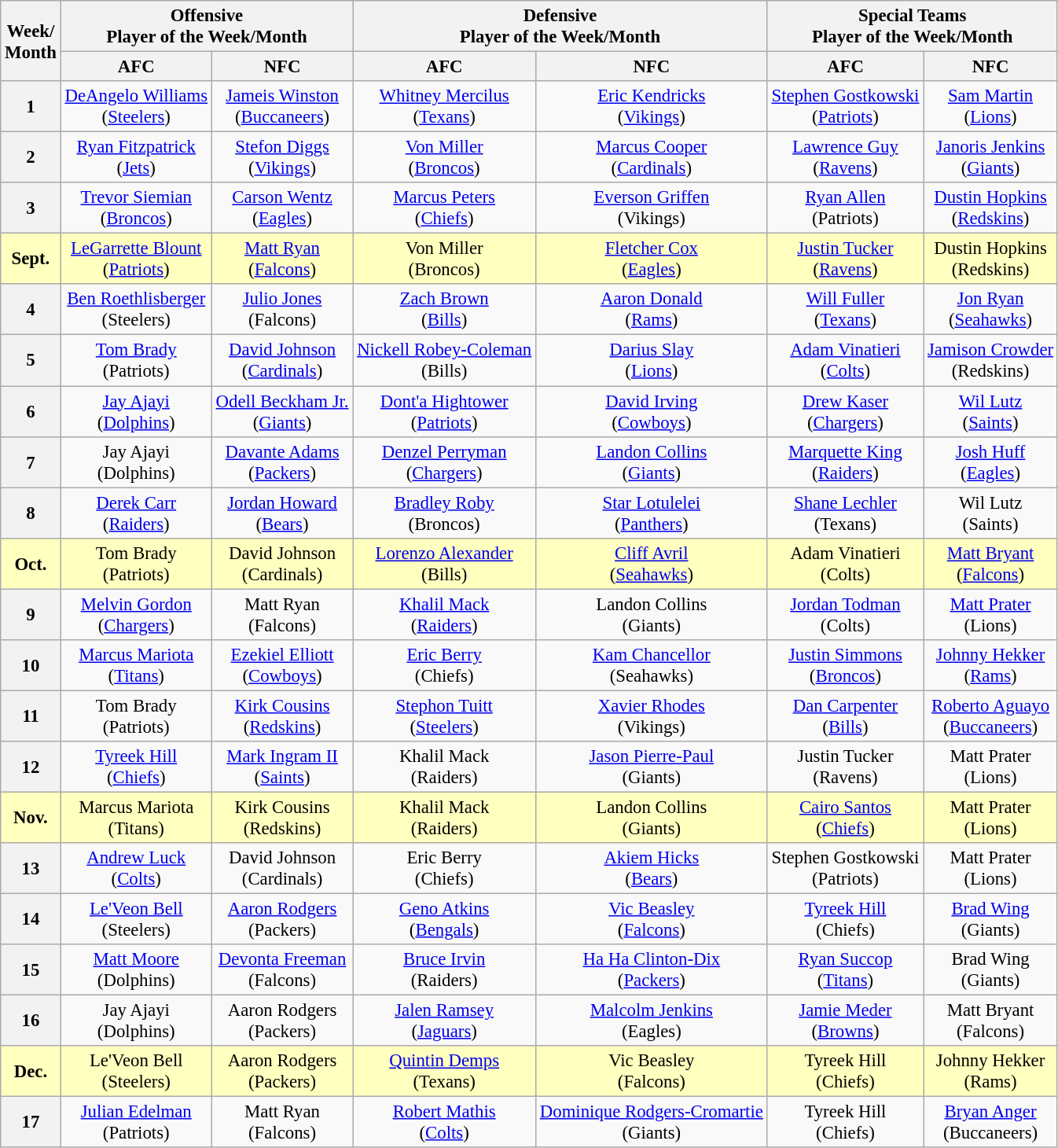<table class="wikitable" style="font-size: 95%; text-align: center;">
<tr>
<th rowspan=2>Week/<br>Month</th>
<th colspan=2>Offensive<br>Player of the Week/Month</th>
<th colspan=2>Defensive<br>Player of the Week/Month</th>
<th colspan=2>Special Teams<br>Player of the Week/Month</th>
</tr>
<tr>
<th>AFC</th>
<th>NFC</th>
<th>AFC</th>
<th>NFC</th>
<th>AFC</th>
<th>NFC</th>
</tr>
<tr>
<th>1</th>
<td><a href='#'>DeAngelo Williams</a><br>(<a href='#'>Steelers</a>)</td>
<td><a href='#'>Jameis Winston</a><br>(<a href='#'>Buccaneers</a>)</td>
<td><a href='#'>Whitney Mercilus</a><br>(<a href='#'>Texans</a>)</td>
<td><a href='#'>Eric Kendricks</a><br>(<a href='#'>Vikings</a>)</td>
<td><a href='#'>Stephen Gostkowski</a><br>(<a href='#'>Patriots</a>)</td>
<td><a href='#'>Sam Martin</a><br>(<a href='#'>Lions</a>)</td>
</tr>
<tr>
<th>2</th>
<td><a href='#'>Ryan Fitzpatrick</a><br>(<a href='#'>Jets</a>)</td>
<td><a href='#'>Stefon Diggs</a><br>(<a href='#'>Vikings</a>)</td>
<td><a href='#'>Von Miller</a><br>(<a href='#'>Broncos</a>)</td>
<td><a href='#'>Marcus Cooper</a><br>(<a href='#'>Cardinals</a>)</td>
<td><a href='#'>Lawrence Guy</a><br>(<a href='#'>Ravens</a>)</td>
<td><a href='#'>Janoris Jenkins</a><br>(<a href='#'>Giants</a>)</td>
</tr>
<tr>
<th>3</th>
<td><a href='#'>Trevor Siemian</a><br>(<a href='#'>Broncos</a>)</td>
<td><a href='#'>Carson Wentz</a><br>(<a href='#'>Eagles</a>)</td>
<td><a href='#'>Marcus Peters</a><br>(<a href='#'>Chiefs</a>)</td>
<td><a href='#'>Everson Griffen</a><br>(Vikings)</td>
<td><a href='#'>Ryan Allen</a><br>(Patriots)</td>
<td><a href='#'>Dustin Hopkins</a><br>(<a href='#'>Redskins</a>)</td>
</tr>
<tr style="background:#ffffbf;">
<td><strong>Sept.</strong></td>
<td><a href='#'>LeGarrette Blount</a><br>(<a href='#'>Patriots</a>)</td>
<td><a href='#'>Matt Ryan</a><br>(<a href='#'>Falcons</a>)</td>
<td>Von Miller<br>(Broncos)</td>
<td><a href='#'>Fletcher Cox</a><br>(<a href='#'>Eagles</a>)</td>
<td><a href='#'>Justin Tucker</a><br>(<a href='#'>Ravens</a>)</td>
<td>Dustin Hopkins<br>(Redskins)</td>
</tr>
<tr>
<th>4</th>
<td><a href='#'>Ben Roethlisberger</a><br>(Steelers)</td>
<td><a href='#'>Julio Jones</a><br>(Falcons)</td>
<td><a href='#'>Zach Brown</a><br>(<a href='#'>Bills</a>)</td>
<td><a href='#'>Aaron Donald</a><br>(<a href='#'>Rams</a>)</td>
<td><a href='#'>Will Fuller</a><br>(<a href='#'>Texans</a>)</td>
<td><a href='#'>Jon Ryan</a><br>(<a href='#'>Seahawks</a>)</td>
</tr>
<tr>
<th>5</th>
<td><a href='#'>Tom Brady</a><br>(Patriots)</td>
<td><a href='#'>David Johnson</a><br>(<a href='#'>Cardinals</a>)</td>
<td><a href='#'>Nickell Robey-Coleman</a><br>(Bills)</td>
<td><a href='#'>Darius Slay</a><br>(<a href='#'>Lions</a>)</td>
<td><a href='#'>Adam Vinatieri</a><br>(<a href='#'>Colts</a>)</td>
<td><a href='#'>Jamison Crowder</a><br>(Redskins)</td>
</tr>
<tr>
<th>6</th>
<td><a href='#'>Jay Ajayi</a><br>(<a href='#'>Dolphins</a>)</td>
<td><a href='#'>Odell Beckham Jr.</a><br>(<a href='#'>Giants</a>)</td>
<td><a href='#'>Dont'a Hightower</a><br>(<a href='#'>Patriots</a>)</td>
<td><a href='#'>David Irving</a><br>(<a href='#'>Cowboys</a>)</td>
<td><a href='#'>Drew Kaser</a><br>(<a href='#'>Chargers</a>)</td>
<td><a href='#'>Wil Lutz</a><br>(<a href='#'>Saints</a>)</td>
</tr>
<tr>
<th>7</th>
<td>Jay Ajayi<br>(Dolphins)</td>
<td><a href='#'>Davante Adams</a><br>(<a href='#'>Packers</a>)</td>
<td><a href='#'>Denzel Perryman</a><br>(<a href='#'>Chargers</a>)</td>
<td><a href='#'>Landon Collins</a><br>(<a href='#'>Giants</a>)</td>
<td><a href='#'>Marquette King</a><br>(<a href='#'>Raiders</a>)</td>
<td><a href='#'>Josh Huff</a><br>(<a href='#'>Eagles</a>)</td>
</tr>
<tr>
<th>8</th>
<td><a href='#'>Derek Carr</a><br>(<a href='#'>Raiders</a>)</td>
<td><a href='#'>Jordan Howard</a><br>(<a href='#'>Bears</a>)</td>
<td><a href='#'>Bradley Roby</a><br>(Broncos)</td>
<td><a href='#'>Star Lotulelei</a><br>(<a href='#'>Panthers</a>)</td>
<td><a href='#'>Shane Lechler</a><br>(Texans)</td>
<td>Wil Lutz<br>(Saints)</td>
</tr>
<tr style="background:#ffffbf;">
<td><strong>Oct.</strong></td>
<td>Tom Brady<br>(Patriots)</td>
<td>David Johnson<br>(Cardinals)</td>
<td><a href='#'>Lorenzo Alexander</a><br>(Bills)</td>
<td><a href='#'>Cliff Avril</a><br>(<a href='#'>Seahawks</a>)</td>
<td>Adam Vinatieri<br>(Colts)</td>
<td><a href='#'>Matt Bryant</a><br>(<a href='#'>Falcons</a>)</td>
</tr>
<tr>
<th>9</th>
<td><a href='#'>Melvin Gordon</a><br>(<a href='#'>Chargers</a>)</td>
<td>Matt Ryan<br>(Falcons)</td>
<td><a href='#'>Khalil Mack</a><br>(<a href='#'>Raiders</a>)</td>
<td>Landon Collins<br>(Giants)</td>
<td><a href='#'>Jordan Todman</a><br>(Colts)</td>
<td><a href='#'>Matt Prater</a><br>(Lions)</td>
</tr>
<tr>
<th>10</th>
<td><a href='#'>Marcus Mariota</a><br>(<a href='#'>Titans</a>)</td>
<td><a href='#'>Ezekiel Elliott</a><br>(<a href='#'>Cowboys</a>)</td>
<td><a href='#'>Eric Berry</a><br>(Chiefs)</td>
<td><a href='#'>Kam Chancellor</a><br>(Seahawks)</td>
<td><a href='#'>Justin Simmons</a><br>(<a href='#'>Broncos</a>)</td>
<td><a href='#'>Johnny Hekker</a><br>(<a href='#'>Rams</a>)</td>
</tr>
<tr>
<th>11</th>
<td>Tom Brady<br>(Patriots)</td>
<td><a href='#'>Kirk Cousins</a><br>(<a href='#'>Redskins</a>)</td>
<td><a href='#'>Stephon Tuitt</a><br>(<a href='#'>Steelers</a>)</td>
<td><a href='#'>Xavier Rhodes</a><br>(Vikings)</td>
<td><a href='#'>Dan Carpenter</a><br>(<a href='#'>Bills</a>)</td>
<td><a href='#'>Roberto Aguayo</a><br>(<a href='#'>Buccaneers</a>)</td>
</tr>
<tr>
<th>12</th>
<td><a href='#'>Tyreek Hill</a><br>(<a href='#'>Chiefs</a>)</td>
<td><a href='#'>Mark Ingram II</a><br>(<a href='#'>Saints</a>)</td>
<td>Khalil Mack<br>(Raiders)</td>
<td><a href='#'>Jason Pierre-Paul</a><br>(Giants)</td>
<td>Justin Tucker<br>(Ravens)</td>
<td>Matt Prater<br>(Lions)</td>
</tr>
<tr style="background:#ffffbf;">
<td><strong>Nov.</strong></td>
<td>Marcus Mariota<br>(Titans)</td>
<td>Kirk Cousins<br>(Redskins)</td>
<td>Khalil Mack<br>(Raiders)</td>
<td>Landon Collins<br>(Giants)</td>
<td><a href='#'>Cairo Santos</a><br>(<a href='#'>Chiefs</a>)</td>
<td>Matt Prater<br>(Lions)</td>
</tr>
<tr>
<th>13</th>
<td><a href='#'>Andrew Luck</a><br>(<a href='#'>Colts</a>)</td>
<td>David Johnson<br>(Cardinals)</td>
<td>Eric Berry<br>(Chiefs)</td>
<td><a href='#'>Akiem Hicks</a><br>(<a href='#'>Bears</a>)</td>
<td>Stephen Gostkowski<br>(Patriots)</td>
<td>Matt Prater<br>(Lions)</td>
</tr>
<tr>
<th>14</th>
<td><a href='#'>Le'Veon Bell</a><br>(Steelers)</td>
<td><a href='#'>Aaron Rodgers</a><br>(Packers)</td>
<td><a href='#'>Geno Atkins</a><br>(<a href='#'>Bengals</a>)</td>
<td><a href='#'>Vic Beasley</a><br>(<a href='#'>Falcons</a>)</td>
<td><a href='#'>Tyreek Hill</a><br>(Chiefs)</td>
<td><a href='#'>Brad Wing</a><br>(Giants)</td>
</tr>
<tr>
<th>15</th>
<td><a href='#'>Matt Moore</a><br>(Dolphins)</td>
<td><a href='#'>Devonta Freeman</a><br>(Falcons)</td>
<td><a href='#'>Bruce Irvin</a><br>(Raiders)</td>
<td><a href='#'>Ha Ha Clinton-Dix</a><br>(<a href='#'>Packers</a>)</td>
<td><a href='#'>Ryan Succop</a><br>(<a href='#'>Titans</a>)</td>
<td>Brad Wing<br>(Giants)</td>
</tr>
<tr>
<th>16</th>
<td>Jay Ajayi<br>(Dolphins)</td>
<td>Aaron Rodgers<br>(Packers)</td>
<td><a href='#'>Jalen Ramsey</a><br>(<a href='#'>Jaguars</a>)</td>
<td><a href='#'>Malcolm Jenkins</a><br>(Eagles)</td>
<td><a href='#'>Jamie Meder</a><br>(<a href='#'>Browns</a>)</td>
<td>Matt Bryant<br>(Falcons)</td>
</tr>
<tr style="background:#ffffbf;">
<td><strong>Dec.</strong></td>
<td>Le'Veon Bell<br>(Steelers)</td>
<td>Aaron Rodgers<br>(Packers)</td>
<td><a href='#'>Quintin Demps</a><br>(Texans)</td>
<td>Vic Beasley<br>(Falcons)</td>
<td>Tyreek Hill<br>(Chiefs)</td>
<td>Johnny Hekker<br>(Rams)</td>
</tr>
<tr>
<th>17</th>
<td><a href='#'>Julian Edelman</a><br>(Patriots)</td>
<td>Matt Ryan<br>(Falcons)</td>
<td><a href='#'>Robert Mathis</a><br>(<a href='#'>Colts</a>)</td>
<td><a href='#'>Dominique Rodgers-Cromartie</a><br>(Giants)</td>
<td>Tyreek Hill<br>(Chiefs)</td>
<td><a href='#'>Bryan Anger</a><br>(Buccaneers)</td>
</tr>
</table>
